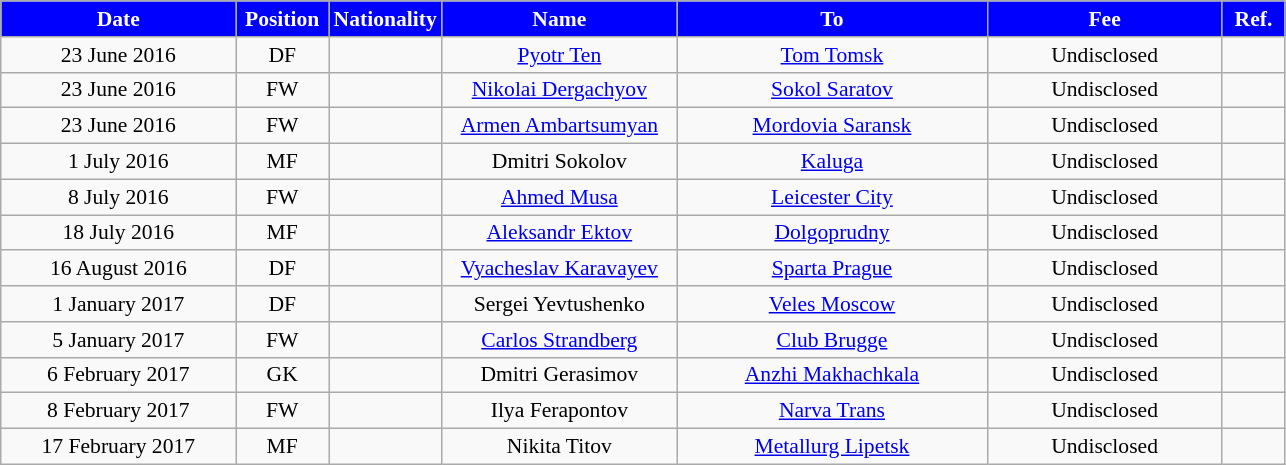<table class="wikitable"  style="text-align:center; font-size:90%; ">
<tr>
<th style="background:#00f; color:white; width:150px;">Date</th>
<th style="background:#00f; color:white; width:55px;">Position</th>
<th style="background:#00f; color:white; width:55px;">Nationality</th>
<th style="background:#00f; color:white; width:150px;">Name</th>
<th style="background:#00f; color:white; width:200px;">To</th>
<th style="background:#00f; color:white; width:150px;">Fee</th>
<th style="background:#00f; color:white; width:35px;">Ref.</th>
</tr>
<tr>
<td>23 June 2016</td>
<td>DF</td>
<td></td>
<td><a href='#'>Pyotr Ten</a></td>
<td><a href='#'>Tom Tomsk</a></td>
<td>Undisclosed</td>
<td></td>
</tr>
<tr>
<td>23 June 2016</td>
<td>FW</td>
<td></td>
<td><a href='#'>Nikolai Dergachyov</a></td>
<td><a href='#'>Sokol Saratov</a></td>
<td>Undisclosed</td>
<td></td>
</tr>
<tr>
<td>23 June 2016</td>
<td>FW</td>
<td></td>
<td><a href='#'>Armen Ambartsumyan</a></td>
<td><a href='#'>Mordovia Saransk</a></td>
<td>Undisclosed</td>
<td></td>
</tr>
<tr>
<td>1 July 2016</td>
<td>MF</td>
<td></td>
<td>Dmitri Sokolov</td>
<td><a href='#'>Kaluga</a></td>
<td>Undisclosed</td>
<td></td>
</tr>
<tr>
<td>8 July 2016</td>
<td>FW</td>
<td></td>
<td><a href='#'>Ahmed Musa</a></td>
<td><a href='#'>Leicester City</a></td>
<td>Undisclosed</td>
<td></td>
</tr>
<tr>
<td>18 July 2016</td>
<td>MF</td>
<td></td>
<td><a href='#'>Aleksandr Ektov</a></td>
<td><a href='#'>Dolgoprudny</a></td>
<td>Undisclosed</td>
<td></td>
</tr>
<tr>
<td>16 August 2016</td>
<td>DF</td>
<td></td>
<td><a href='#'>Vyacheslav Karavayev</a></td>
<td><a href='#'>Sparta Prague</a></td>
<td>Undisclosed</td>
<td></td>
</tr>
<tr>
<td>1 January 2017</td>
<td>DF</td>
<td></td>
<td>Sergei Yevtushenko</td>
<td><a href='#'>Veles Moscow</a></td>
<td>Undisclosed</td>
<td></td>
</tr>
<tr>
<td>5 January 2017</td>
<td>FW</td>
<td></td>
<td><a href='#'>Carlos Strandberg</a></td>
<td><a href='#'>Club Brugge</a></td>
<td>Undisclosed</td>
<td></td>
</tr>
<tr>
<td>6 February 2017</td>
<td>GK</td>
<td></td>
<td>Dmitri Gerasimov</td>
<td><a href='#'>Anzhi Makhachkala</a></td>
<td>Undisclosed</td>
<td></td>
</tr>
<tr>
<td>8 February 2017</td>
<td>FW</td>
<td></td>
<td>Ilya Ferapontov</td>
<td><a href='#'>Narva Trans</a></td>
<td>Undisclosed</td>
<td></td>
</tr>
<tr>
<td>17 February 2017</td>
<td>MF</td>
<td></td>
<td>Nikita Titov</td>
<td><a href='#'>Metallurg Lipetsk</a></td>
<td>Undisclosed</td>
<td></td>
</tr>
</table>
